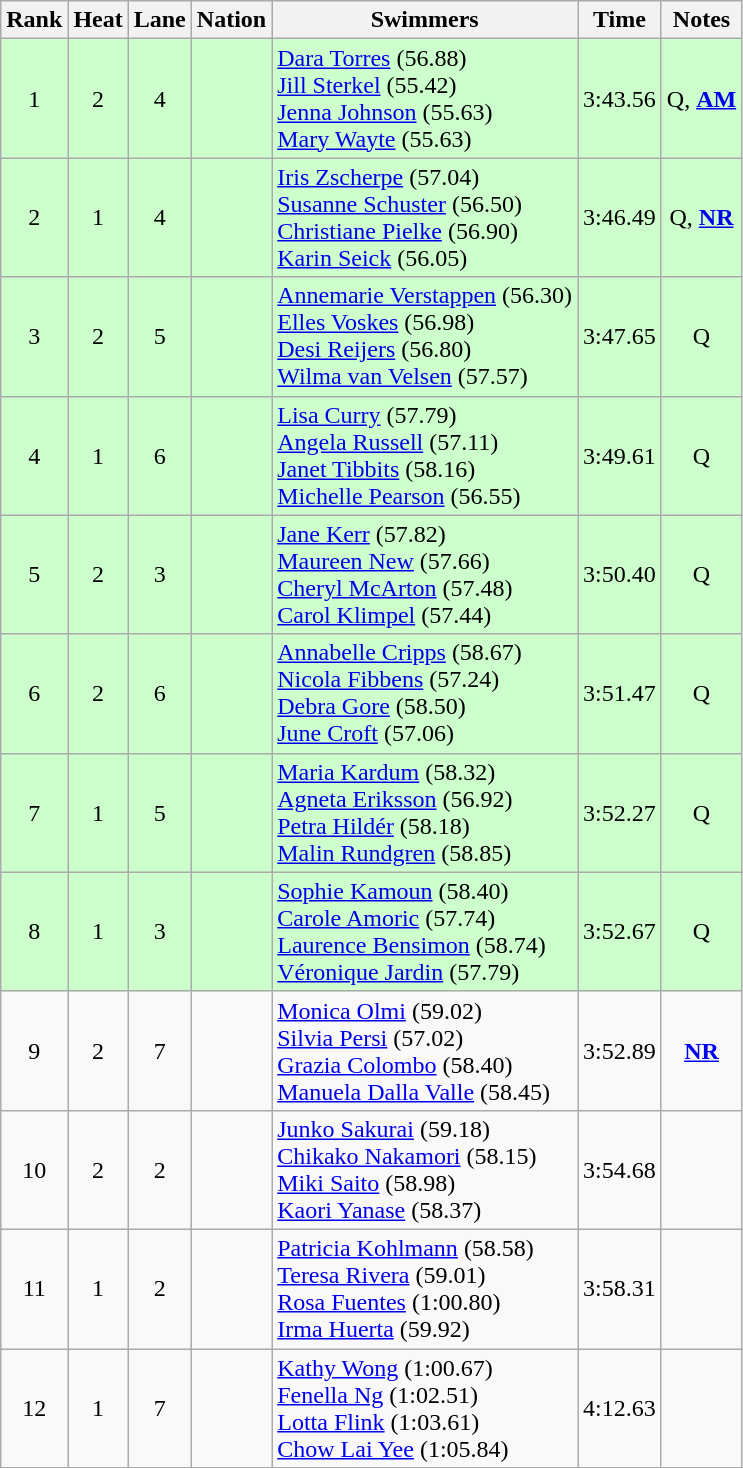<table class="wikitable sortable" style="text-align:center">
<tr>
<th>Rank</th>
<th>Heat</th>
<th>Lane</th>
<th>Nation</th>
<th>Swimmers</th>
<th>Time</th>
<th>Notes</th>
</tr>
<tr bgcolor=#cfc>
<td>1</td>
<td>2</td>
<td>4</td>
<td align=left></td>
<td align=left><a href='#'>Dara Torres</a> (56.88)<br><a href='#'>Jill Sterkel</a> (55.42)<br><a href='#'>Jenna Johnson</a> (55.63)<br><a href='#'>Mary Wayte</a> (55.63)</td>
<td>3:43.56</td>
<td>Q, <strong><a href='#'>AM</a></strong></td>
</tr>
<tr bgcolor=#cfc>
<td>2</td>
<td>1</td>
<td>4</td>
<td align=left></td>
<td align=left><a href='#'>Iris Zscherpe</a> (57.04)<br><a href='#'>Susanne Schuster</a> (56.50)<br><a href='#'>Christiane Pielke</a> (56.90)<br><a href='#'>Karin Seick</a> (56.05)</td>
<td>3:46.49</td>
<td>Q, <strong><a href='#'>NR</a></strong></td>
</tr>
<tr bgcolor=#cfc>
<td>3</td>
<td>2</td>
<td>5</td>
<td align=left></td>
<td align=left><a href='#'>Annemarie Verstappen</a> (56.30)<br><a href='#'>Elles Voskes</a> (56.98)<br><a href='#'>Desi Reijers</a> (56.80)<br><a href='#'>Wilma van Velsen</a> (57.57)</td>
<td>3:47.65</td>
<td>Q</td>
</tr>
<tr bgcolor=#cfc>
<td>4</td>
<td>1</td>
<td>6</td>
<td align=left></td>
<td align=left><a href='#'>Lisa Curry</a> (57.79)<br><a href='#'>Angela Russell</a> (57.11)<br><a href='#'>Janet Tibbits</a> (58.16)<br><a href='#'>Michelle Pearson</a> (56.55)</td>
<td>3:49.61</td>
<td>Q</td>
</tr>
<tr bgcolor=#cfc>
<td>5</td>
<td>2</td>
<td>3</td>
<td align=left></td>
<td align=left><a href='#'>Jane Kerr</a> (57.82)<br><a href='#'>Maureen New</a> (57.66)<br><a href='#'>Cheryl McArton</a> (57.48)<br><a href='#'>Carol Klimpel</a> (57.44)</td>
<td>3:50.40</td>
<td>Q</td>
</tr>
<tr bgcolor=#cfc>
<td>6</td>
<td>2</td>
<td>6</td>
<td align=left></td>
<td align=left><a href='#'>Annabelle Cripps</a> (58.67)<br><a href='#'>Nicola Fibbens</a> (57.24)<br><a href='#'>Debra Gore</a> (58.50)<br><a href='#'>June Croft</a> (57.06)</td>
<td>3:51.47</td>
<td>Q</td>
</tr>
<tr bgcolor=#cfc>
<td>7</td>
<td>1</td>
<td>5</td>
<td align=left></td>
<td align=left><a href='#'>Maria Kardum</a> (58.32)<br><a href='#'>Agneta Eriksson</a> (56.92)<br><a href='#'>Petra Hildér</a> (58.18)<br><a href='#'>Malin Rundgren</a> (58.85)</td>
<td>3:52.27</td>
<td>Q</td>
</tr>
<tr bgcolor=#cfc>
<td>8</td>
<td>1</td>
<td>3</td>
<td align=left></td>
<td align=left><a href='#'>Sophie Kamoun</a> (58.40)<br><a href='#'>Carole Amoric</a> (57.74)<br><a href='#'>Laurence Bensimon</a> (58.74)<br><a href='#'>Véronique Jardin</a> (57.79)</td>
<td>3:52.67</td>
<td>Q</td>
</tr>
<tr>
<td>9</td>
<td>2</td>
<td>7</td>
<td align=left></td>
<td align=left><a href='#'>Monica Olmi</a> (59.02)<br><a href='#'>Silvia Persi</a> (57.02)<br><a href='#'>Grazia Colombo</a> (58.40)<br><a href='#'>Manuela Dalla Valle</a> (58.45)</td>
<td>3:52.89</td>
<td><strong><a href='#'>NR</a></strong></td>
</tr>
<tr>
<td>10</td>
<td>2</td>
<td>2</td>
<td align=left></td>
<td align=left><a href='#'>Junko Sakurai</a> (59.18)<br><a href='#'>Chikako Nakamori</a> (58.15)<br><a href='#'>Miki Saito</a> (58.98)<br><a href='#'>Kaori Yanase</a> (58.37)</td>
<td>3:54.68</td>
<td></td>
</tr>
<tr>
<td>11</td>
<td>1</td>
<td>2</td>
<td align=left></td>
<td align=left><a href='#'>Patricia Kohlmann</a> (58.58)<br><a href='#'>Teresa Rivera</a> (59.01)<br><a href='#'>Rosa Fuentes</a> (1:00.80)<br><a href='#'>Irma Huerta</a> (59.92)</td>
<td>3:58.31</td>
<td></td>
</tr>
<tr>
<td>12</td>
<td>1</td>
<td>7</td>
<td align=left></td>
<td align=left><a href='#'>Kathy Wong</a> (1:00.67)<br><a href='#'>Fenella Ng</a> (1:02.51)<br><a href='#'>Lotta Flink</a> (1:03.61)<br><a href='#'>Chow Lai Yee</a> (1:05.84)</td>
<td>4:12.63</td>
<td></td>
</tr>
</table>
